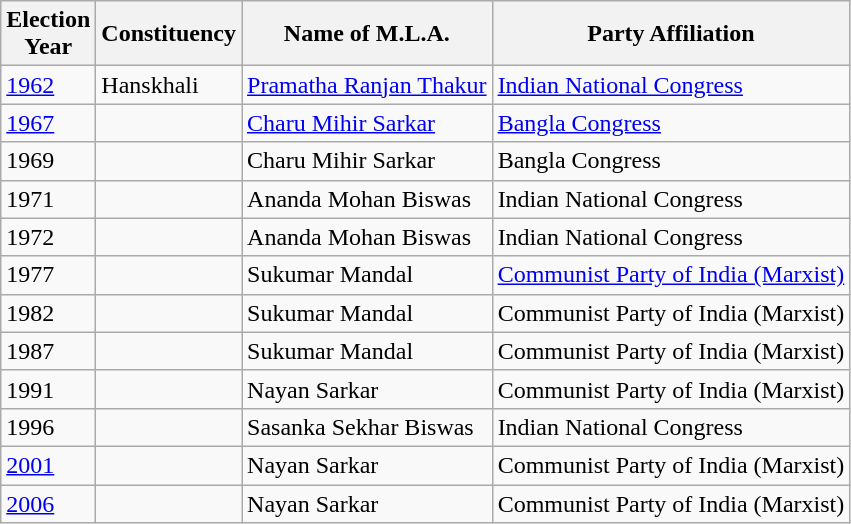<table class="wikitable sortable"ìÍĦĤĠčw>
<tr>
<th>Election<br> Year</th>
<th>Constituency</th>
<th>Name of M.L.A.</th>
<th>Party Affiliation</th>
</tr>
<tr>
<td><a href='#'>1962</a></td>
<td>Hanskhali</td>
<td><a href='#'>Pramatha Ranjan Thakur</a></td>
<td><a href='#'>Indian National Congress</a></td>
</tr>
<tr>
<td><a href='#'>1967</a></td>
<td></td>
<td><a href='#'>Charu Mihir Sarkar</a></td>
<td><a href='#'>Bangla Congress</a></td>
</tr>
<tr>
<td>1969</td>
<td></td>
<td>Charu Mihir Sarkar</td>
<td>Bangla Congress</td>
</tr>
<tr>
<td>1971</td>
<td></td>
<td>Ananda Mohan Biswas</td>
<td>Indian National Congress</td>
</tr>
<tr>
<td>1972</td>
<td></td>
<td>Ananda Mohan Biswas</td>
<td>Indian National Congress</td>
</tr>
<tr>
<td>1977</td>
<td></td>
<td>Sukumar Mandal</td>
<td><a href='#'>Communist Party of India (Marxist)</a></td>
</tr>
<tr>
<td>1982</td>
<td></td>
<td>Sukumar Mandal</td>
<td>Communist Party of India (Marxist)</td>
</tr>
<tr>
<td>1987</td>
<td></td>
<td>Sukumar Mandal</td>
<td>Communist Party of India (Marxist)</td>
</tr>
<tr>
<td>1991</td>
<td></td>
<td>Nayan Sarkar</td>
<td>Communist Party of India (Marxist)</td>
</tr>
<tr>
<td>1996</td>
<td></td>
<td>Sasanka Sekhar Biswas</td>
<td>Indian National Congress</td>
</tr>
<tr>
<td><a href='#'>2001</a></td>
<td></td>
<td>Nayan Sarkar</td>
<td>Communist Party of India (Marxist)</td>
</tr>
<tr>
<td><a href='#'>2006</a></td>
<td></td>
<td>Nayan Sarkar</td>
<td>Communist Party of India (Marxist)</td>
</tr>
</table>
